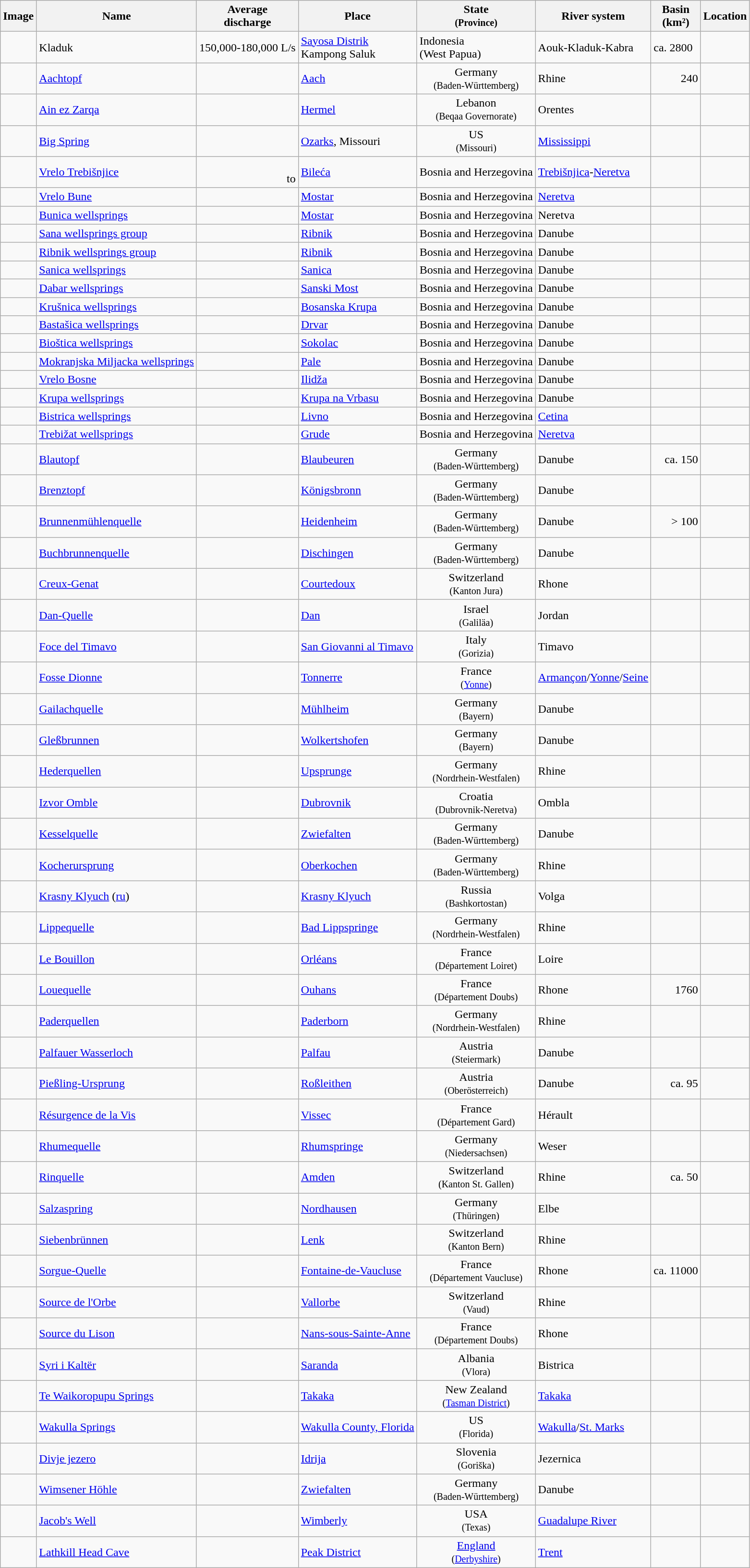<table class="wikitable sortable">
<tr>
<th>Image</th>
<th>Name</th>
<th>Average<br>discharge</th>
<th>Place</th>
<th>State<br><small>(Province)</small></th>
<th>River system</th>
<th>Basin<br>(km²)</th>
<th class="unsortable">Location</th>
</tr>
<tr>
<td></td>
<td>Kladuk</td>
<td>150,000-180,000 L/s</td>
<td><a href='#'>Sayosa Distrik</a><br>Kampong Saluk</td>
<td>Indonesia<br>(West Papua)</td>
<td>Aouk-Kladuk-Kabra</td>
<td>ca. 2800</td>
<td></td>
</tr>
<tr>
<td></td>
<td><a href='#'>Aachtopf</a></td>
<td style="text-align:right"></td>
<td><a href='#'>Aach</a></td>
<td style="text-align:center">Germany<br><small>(Baden-Württemberg)</small></td>
<td>Rhine</td>
<td style="text-align:right">240</td>
<td style="text-align:center"></td>
</tr>
<tr>
<td></td>
<td><a href='#'>Ain ez Zarqa</a></td>
<td style="text-align:right"></td>
<td><a href='#'>Hermel</a></td>
<td style="text-align:center">Lebanon<br><small>(Beqaa Governorate)</small></td>
<td>Orentes</td>
<td></td>
<td style="text-align:center"></td>
</tr>
<tr>
<td></td>
<td><a href='#'>Big Spring</a></td>
<td style="text-align:right"></td>
<td><a href='#'>Ozarks</a>, Missouri</td>
<td style="text-align:center">US<br><small>(Missouri)</small></td>
<td><a href='#'>Mississippi</a></td>
<td></td>
<td></td>
</tr>
<tr>
<td></td>
<td><a href='#'>Vrelo Trebišnjice</a></td>
<td style="text-align:right"><br>to<br></td>
<td><a href='#'>Bileća</a></td>
<td style="text-align:center">Bosnia and Herzegovina</td>
<td><a href='#'>Trebišnjica</a>-<a href='#'>Neretva</a></td>
<td style="text-align:right"></td>
<td style="text-align:center"></td>
</tr>
<tr>
<td></td>
<td><a href='#'>Vrelo Bune</a></td>
<td style="text-align:right"></td>
<td><a href='#'>Mostar</a></td>
<td style="text-align:center">Bosnia and Herzegovina</td>
<td><a href='#'>Neretva</a></td>
<td style="text-align:right"></td>
<td style="text-align:center"></td>
</tr>
<tr>
<td></td>
<td><a href='#'>Bunica wellsprings</a></td>
<td style="text-align:right"></td>
<td><a href='#'>Mostar</a></td>
<td style="text-align:center">Bosnia and Herzegovina</td>
<td>Neretva</td>
<td style="text-align:right"></td>
<td style="text-align:center"></td>
</tr>
<tr>
<td></td>
<td><a href='#'>Sana wellsprings group</a></td>
<td style="text-align:right"></td>
<td><a href='#'>Ribnik</a></td>
<td style="text-align:center">Bosnia and Herzegovina</td>
<td>Danube</td>
<td style="text-align:right"></td>
<td style="text-align:center"></td>
</tr>
<tr>
<td></td>
<td><a href='#'>Ribnik wellsprings group</a></td>
<td style="text-align:right"></td>
<td><a href='#'>Ribnik</a></td>
<td style="text-align:center">Bosnia and Herzegovina</td>
<td>Danube</td>
<td style="text-align:right"></td>
<td style="text-align:center"></td>
</tr>
<tr>
<td></td>
<td><a href='#'>Sanica wellsprings</a></td>
<td style="text-align:right"></td>
<td><a href='#'>Sanica</a></td>
<td style="text-align:center">Bosnia and Herzegovina</td>
<td>Danube</td>
<td style="text-align:right"></td>
<td style="text-align:center"></td>
</tr>
<tr>
<td></td>
<td><a href='#'>Dabar wellsprings</a></td>
<td style="text-align:right"></td>
<td><a href='#'>Sanski Most</a></td>
<td style="text-align:center">Bosnia and Herzegovina</td>
<td>Danube</td>
<td style="text-align:right"></td>
<td style="text-align:center"></td>
</tr>
<tr>
<td></td>
<td><a href='#'>Krušnica wellsprings</a></td>
<td style="text-align:right"></td>
<td><a href='#'>Bosanska Krupa</a></td>
<td style="text-align:center">Bosnia and Herzegovina</td>
<td>Danube</td>
<td style="text-align:right"></td>
<td style="text-align:center"></td>
</tr>
<tr>
<td></td>
<td><a href='#'>Bastašica wellsprings</a></td>
<td style="text-align:right"></td>
<td><a href='#'>Drvar</a></td>
<td style="text-align:center">Bosnia and Herzegovina</td>
<td>Danube</td>
<td style="text-align:right"></td>
<td style="text-align:center"></td>
</tr>
<tr>
<td></td>
<td><a href='#'>Bioštica wellsprings</a></td>
<td style="text-align:right"></td>
<td><a href='#'>Sokolac</a></td>
<td style="text-align:center">Bosnia and Herzegovina</td>
<td>Danube</td>
<td style="text-align:right"></td>
<td style="text-align:center"></td>
</tr>
<tr>
<td></td>
<td><a href='#'>Mokranjska Miljacka wellsprings</a></td>
<td style="text-align:right"></td>
<td><a href='#'>Pale</a></td>
<td style="text-align:center">Bosnia and Herzegovina</td>
<td>Danube</td>
<td style="text-align:right"></td>
<td style="text-align:center"></td>
</tr>
<tr>
<td></td>
<td><a href='#'>Vrelo Bosne</a></td>
<td style="text-align: right;"></td>
<td><a href='#'>Ilidža</a></td>
<td style="text-align: center;">Bosnia and Herzegovina</td>
<td>Danube</td>
<td style="text-align: right;"></td>
<td style="text-align: center;"></td>
</tr>
<tr>
<td></td>
<td><a href='#'>Krupa wellsprings</a></td>
<td style="text-align:right"></td>
<td><a href='#'>Krupa na Vrbasu</a></td>
<td style="text-align:center">Bosnia and Herzegovina</td>
<td>Danube</td>
<td style="text-align:right"></td>
<td style="text-align:center"></td>
</tr>
<tr>
<td></td>
<td><a href='#'>Bistrica wellsprings</a></td>
<td style="text-align:right"></td>
<td><a href='#'>Livno</a></td>
<td style="text-align:center">Bosnia and Herzegovina</td>
<td><a href='#'>Cetina</a></td>
<td style="text-align:right"></td>
<td style="text-align:center"></td>
</tr>
<tr>
<td></td>
<td><a href='#'>Trebižat wellsprings</a></td>
<td style="text-align:right"></td>
<td><a href='#'>Grude</a></td>
<td style="text-align:center">Bosnia and Herzegovina</td>
<td><a href='#'>Neretva</a></td>
<td style="text-align:right"></td>
<td style="text-align:center"></td>
</tr>
<tr>
<td></td>
<td><a href='#'>Blautopf</a></td>
<td style="text-align:right"></td>
<td><a href='#'>Blaubeuren</a></td>
<td style="text-align:center">Germany<br><small>(Baden-Württemberg)</small></td>
<td>Danube</td>
<td style="text-align:right">ca. 150</td>
<td style="text-align:center"></td>
</tr>
<tr>
<td></td>
<td><a href='#'>Brenztopf</a></td>
<td style="text-align:right"></td>
<td><a href='#'>Königsbronn</a></td>
<td style="text-align:center">Germany<br><small>(Baden-Württemberg)</small></td>
<td>Danube</td>
<td style="text-align:right"></td>
<td style="text-align:center"></td>
</tr>
<tr>
<td></td>
<td><a href='#'>Brunnenmühlenquelle</a></td>
<td style="text-align:right"></td>
<td><a href='#'>Heidenheim</a></td>
<td style="text-align:center">Germany<br><small>(Baden-Württemberg)</small></td>
<td>Danube</td>
<td style="text-align:right">> 100</td>
<td style="text-align:center"></td>
</tr>
<tr>
<td></td>
<td><a href='#'>Buchbrunnenquelle</a></td>
<td style="text-align:right"></td>
<td><a href='#'>Dischingen</a></td>
<td style="text-align:center">Germany<br><small>(Baden-Württemberg)</small></td>
<td>Danube</td>
<td style="text-align:right"></td>
<td style="text-align:center"></td>
</tr>
<tr>
<td></td>
<td><a href='#'>Creux-Genat</a></td>
<td style="text-align:right"></td>
<td><a href='#'>Courtedoux</a></td>
<td style="text-align:center">Switzerland<br><small>(Kanton Jura)</small></td>
<td>Rhone</td>
<td style="text-align:right"></td>
<td style="text-align:center"></td>
</tr>
<tr>
<td></td>
<td><a href='#'>Dan-Quelle</a></td>
<td style="text-align:right"></td>
<td><a href='#'>Dan</a></td>
<td style="text-align:center">Israel<br><small>(Galiläa)</small></td>
<td>Jordan</td>
<td style="text-align:right"></td>
<td style="text-align:center"></td>
</tr>
<tr>
<td></td>
<td><a href='#'>Foce del Timavo</a></td>
<td style="text-align:right"></td>
<td><a href='#'>San Giovanni al Timavo</a></td>
<td style="text-align:center">Italy<br><small>(Gorizia)</small></td>
<td>Timavo</td>
<td style="text-align:right"></td>
<td style="text-align:center"></td>
</tr>
<tr>
<td></td>
<td><a href='#'>Fosse Dionne</a></td>
<td style="text-align:right"></td>
<td><a href='#'>Tonnerre</a></td>
<td style="text-align:center">France<br><small>(<a href='#'>Yonne</a>)</small></td>
<td><a href='#'>Armançon</a>/<a href='#'>Yonne</a>/<a href='#'>Seine</a></td>
<td style="text-align:right"></td>
<td style="text-align:center"></td>
</tr>
<tr>
<td></td>
<td><a href='#'>Gailachquelle</a></td>
<td style="text-align:right"></td>
<td><a href='#'>Mühlheim</a></td>
<td style="text-align:center">Germany<br><small>(Bayern)</small></td>
<td>Danube</td>
<td style="text-align:right"></td>
<td style="text-align:center"></td>
</tr>
<tr>
<td></td>
<td><a href='#'>Gleßbrunnen</a></td>
<td style="text-align:right"></td>
<td><a href='#'>Wolkertshofen</a></td>
<td style="text-align:center">Germany<br><small>(Bayern)</small></td>
<td>Danube</td>
<td style="text-align:right"></td>
<td style="text-align:center"></td>
</tr>
<tr>
<td></td>
<td><a href='#'>Hederquellen</a></td>
<td style="text-align:right"></td>
<td><a href='#'>Upsprunge</a></td>
<td style="text-align:center">Germany<br><small>(Nordrhein-Westfalen)</small></td>
<td>Rhine</td>
<td style="text-align:right"></td>
<td style="text-align:center"></td>
</tr>
<tr>
<td></td>
<td><a href='#'>Izvor Omble</a></td>
<td style="text-align:right"></td>
<td><a href='#'>Dubrovnik</a></td>
<td style="text-align:center">Croatia<br><small>(Dubrovnik-Neretva)</small></td>
<td>Ombla</td>
<td style="text-align:right"></td>
<td style="text-align:center"></td>
</tr>
<tr>
<td></td>
<td><a href='#'>Kesselquelle</a></td>
<td style="text-align:right"></td>
<td><a href='#'>Zwiefalten</a></td>
<td style="text-align:center">Germany<br><small>(Baden-Württemberg)</small></td>
<td>Danube</td>
<td style="text-align:right"></td>
<td style="text-align:center"></td>
</tr>
<tr>
<td></td>
<td><a href='#'>Kocherursprung</a></td>
<td style="text-align:right"></td>
<td><a href='#'>Oberkochen</a></td>
<td style="text-align:center">Germany<br><small>(Baden-Württemberg)</small></td>
<td>Rhine</td>
<td style="text-align:right"></td>
<td style="text-align:center"></td>
</tr>
<tr>
<td></td>
<td><a href='#'>Krasny Klyuch</a> (<a href='#'>ru</a>)</td>
<td style="text-align:right"></td>
<td><a href='#'>Krasny Klyuch</a></td>
<td style="text-align:center">Russia<br><small>(Bashkortostan)</small></td>
<td>Volga</td>
<td style="text-align:right"></td>
<td style="text-align:center"></td>
</tr>
<tr>
<td></td>
<td><a href='#'>Lippequelle</a></td>
<td style="text-align:right"></td>
<td><a href='#'>Bad Lippspringe</a></td>
<td style="text-align:center">Germany<br><small>(Nordrhein-Westfalen)</small></td>
<td>Rhine</td>
<td style="text-align:right"></td>
<td style="text-align:center"></td>
</tr>
<tr>
<td></td>
<td><a href='#'>Le Bouillon</a></td>
<td style="text-align:right"></td>
<td><a href='#'>Orléans</a></td>
<td style="text-align:center">France<br><small>(Département Loiret)</small></td>
<td>Loire</td>
<td style="text-align:right"></td>
<td style="text-align:center"></td>
</tr>
<tr>
<td></td>
<td><a href='#'>Louequelle</a></td>
<td style="text-align:right"></td>
<td><a href='#'>Ouhans</a></td>
<td style="text-align:center">France<br><small>(Département Doubs)</small></td>
<td>Rhone</td>
<td style="text-align:right">1760</td>
<td style="text-align:center"></td>
</tr>
<tr>
<td></td>
<td><a href='#'>Paderquellen</a></td>
<td style="text-align:right"></td>
<td><a href='#'>Paderborn</a></td>
<td style="text-align:center">Germany<br><small>(Nordrhein-Westfalen)</small></td>
<td>Rhine</td>
<td style="text-align:right"></td>
<td style="text-align:center"></td>
</tr>
<tr>
<td></td>
<td><a href='#'>Palfauer Wasserloch</a></td>
<td style="text-align:right"></td>
<td><a href='#'>Palfau</a></td>
<td style="text-align:center">Austria<br><small>(Steiermark)</small></td>
<td>Danube</td>
<td style="text-align:right"></td>
<td style="text-align:center"></td>
</tr>
<tr>
<td></td>
<td><a href='#'>Pießling-Ursprung</a></td>
<td style="text-align:right"></td>
<td><a href='#'>Roßleithen</a></td>
<td style="text-align:center">Austria<br><small>(Oberösterreich)</small></td>
<td>Danube</td>
<td style="text-align:right">ca. 95</td>
<td style="text-align:center"></td>
</tr>
<tr>
<td></td>
<td><a href='#'>Résurgence de la Vis</a></td>
<td style="text-align:right"></td>
<td><a href='#'>Vissec</a></td>
<td style="text-align:center">France<br><small>(Département Gard)</small></td>
<td>Hérault</td>
<td style="text-align:right"></td>
<td style="text-align:center"></td>
</tr>
<tr>
<td></td>
<td><a href='#'>Rhumequelle</a></td>
<td style="text-align:right"></td>
<td><a href='#'>Rhumspringe</a></td>
<td style="text-align:center">Germany<br><small>(Niedersachsen)</small></td>
<td>Weser</td>
<td style="text-align:right"></td>
<td style="text-align:center"></td>
</tr>
<tr>
<td></td>
<td><a href='#'>Rinquelle</a></td>
<td style="text-align:right"></td>
<td><a href='#'>Amden</a></td>
<td style="text-align:center">Switzerland<br><small>(Kanton St. Gallen)</small></td>
<td>Rhine</td>
<td style="text-align:right">ca. 50</td>
<td style="text-align:center"></td>
</tr>
<tr>
<td></td>
<td><a href='#'>Salzaspring</a></td>
<td style="text-align:right"></td>
<td><a href='#'>Nordhausen</a></td>
<td style="text-align:center">Germany<br><small>(Thüringen)</small></td>
<td>Elbe</td>
<td style="text-align:right"></td>
<td style="text-align:center"></td>
</tr>
<tr>
<td></td>
<td><a href='#'>Siebenbrünnen</a></td>
<td style="text-align:right"></td>
<td><a href='#'>Lenk</a></td>
<td style="text-align:center">Switzerland<br><small>(Kanton Bern)</small></td>
<td>Rhine</td>
<td style="text-align:right"></td>
<td style="text-align:center"></td>
</tr>
<tr>
<td></td>
<td><a href='#'>Sorgue-Quelle</a></td>
<td style="text-align:right"></td>
<td><a href='#'>Fontaine-de-Vaucluse</a></td>
<td style="text-align:center">France<br><small>(Département Vaucluse)</small></td>
<td>Rhone</td>
<td style="text-align:right">ca. 11000</td>
<td style="text-align:center"></td>
</tr>
<tr>
<td></td>
<td><a href='#'>Source de l'Orbe</a></td>
<td style="text-align:right"></td>
<td><a href='#'>Vallorbe</a></td>
<td style="text-align:center">Switzerland<br><small>(Vaud)</small></td>
<td>Rhine</td>
<td style="text-align:right"></td>
<td style="text-align:center"></td>
</tr>
<tr>
<td></td>
<td><a href='#'>Source du Lison</a></td>
<td style="text-align:right"></td>
<td><a href='#'>Nans-sous-Sainte-Anne</a></td>
<td style="text-align:center">France<br><small>(Département Doubs)</small></td>
<td>Rhone</td>
<td style="text-align:right"></td>
<td style="text-align:center"></td>
</tr>
<tr>
<td></td>
<td><a href='#'>Syri i Kaltër</a></td>
<td style="text-align:right"></td>
<td><a href='#'>Saranda</a></td>
<td style="text-align:center">Albania<br><small>(Vlora)</small></td>
<td>Bistrica</td>
<td style="text-align:right"></td>
<td style="text-align:center"></td>
</tr>
<tr>
<td></td>
<td><a href='#'>Te Waikoropupu Springs</a></td>
<td style="text-align:right"></td>
<td><a href='#'>Takaka</a></td>
<td style="text-align:center">New Zealand<br><small>(<a href='#'>Tasman District</a>)</small></td>
<td><a href='#'>Takaka</a></td>
<td style="text-align:right"></td>
<td style="text-align:center"></td>
</tr>
<tr>
<td></td>
<td><a href='#'>Wakulla Springs</a></td>
<td style="text-align:right"></td>
<td><a href='#'>Wakulla County, Florida</a></td>
<td style="text-align:center">US<br><small>(Florida)</small></td>
<td><a href='#'>Wakulla</a>/<a href='#'>St. Marks</a></td>
<td style="text-align:right"></td>
<td style="text-align:center"></td>
</tr>
<tr>
<td></td>
<td><a href='#'>Divje jezero</a></td>
<td style="text-align:right"></td>
<td><a href='#'>Idrija</a></td>
<td style="text-align:center">Slovenia<br><small>(Goriška)</small></td>
<td>Jezernica</td>
<td style="text-align:right"></td>
<td style="text-align:right"></td>
</tr>
<tr>
<td></td>
<td><a href='#'>Wimsener Höhle</a></td>
<td style="text-align:right"></td>
<td><a href='#'>Zwiefalten</a></td>
<td style="text-align:center">Germany<br><small>(Baden-Württemberg)</small></td>
<td>Danube</td>
<td style="text-align:right"></td>
<td style="text-align:center"></td>
</tr>
<tr>
<td></td>
<td><a href='#'>Jacob's Well</a></td>
<td style="text-align:right"></td>
<td><a href='#'>Wimberly</a></td>
<td style="text-align:center">USA<br><small>(Texas)</small></td>
<td><a href='#'>Guadalupe River</a></td>
<td style="text-align:right"></td>
<td style="text-align:center"></td>
</tr>
<tr>
<td></td>
<td><a href='#'>Lathkill Head Cave</a></td>
<td style="text-align:right"></td>
<td><a href='#'>Peak District</a></td>
<td style="text-align:center"><a href='#'>England</a><br><small>(<a href='#'>Derbyshire</a>)</small></td>
<td><a href='#'>Trent</a></td>
<td style="text-align:right"></td>
<td style="text-align:center"></td>
</tr>
</table>
